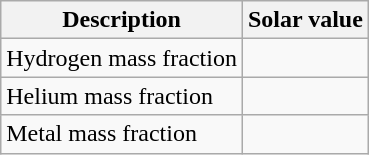<table class="wikitable">
<tr>
<th>Description</th>
<th>Solar value</th>
</tr>
<tr>
<td>Hydrogen mass fraction</td>
<td></td>
</tr>
<tr>
<td>Helium mass fraction</td>
<td></td>
</tr>
<tr>
<td>Metal mass fraction</td>
<td></td>
</tr>
</table>
